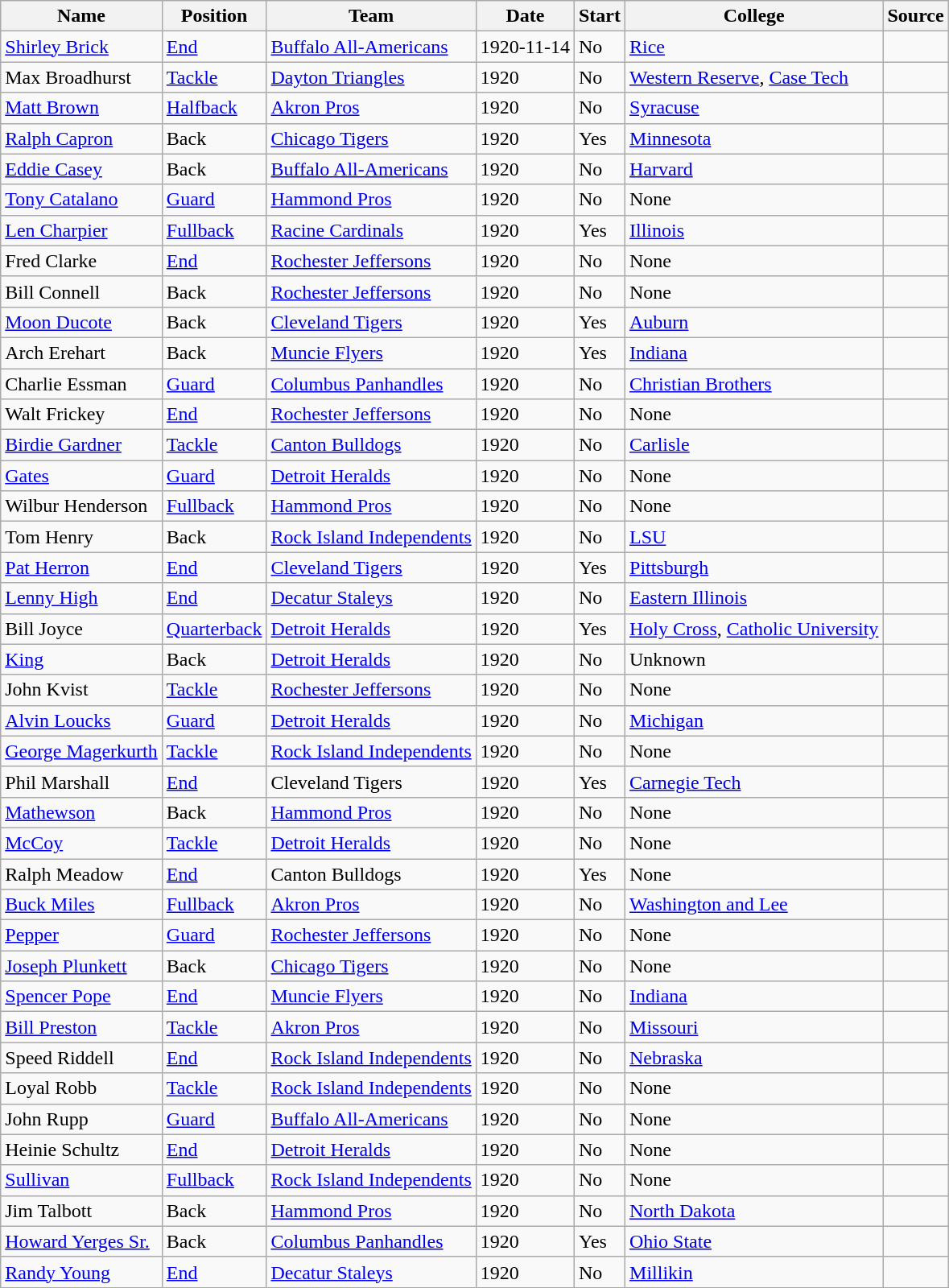<table class="wikitable sortable">
<tr>
<th>Name</th>
<th>Position</th>
<th>Team</th>
<th>Date</th>
<th>Start</th>
<th>College</th>
<th>Source</th>
</tr>
<tr>
<td><a href='#'>Shirley Brick</a></td>
<td><a href='#'>End</a></td>
<td><a href='#'>Buffalo All-Americans</a></td>
<td>1920-11-14</td>
<td>No</td>
<td><a href='#'>Rice</a></td>
<td></td>
</tr>
<tr>
<td>Max Broadhurst</td>
<td><a href='#'>Tackle</a></td>
<td><a href='#'>Dayton Triangles</a></td>
<td>1920</td>
<td>No</td>
<td><a href='#'>Western Reserve</a>, <a href='#'>Case Tech</a></td>
<td></td>
</tr>
<tr>
<td><a href='#'>Matt Brown</a></td>
<td><a href='#'>Halfback</a></td>
<td><a href='#'>Akron Pros</a></td>
<td>1920</td>
<td>No</td>
<td><a href='#'>Syracuse</a></td>
<td></td>
</tr>
<tr>
<td><a href='#'>Ralph Capron</a></td>
<td>Back</td>
<td><a href='#'>Chicago Tigers</a></td>
<td>1920</td>
<td>Yes</td>
<td><a href='#'>Minnesota</a></td>
<td></td>
</tr>
<tr>
<td><a href='#'>Eddie Casey</a></td>
<td>Back</td>
<td><a href='#'>Buffalo All-Americans</a></td>
<td>1920</td>
<td>No</td>
<td><a href='#'>Harvard</a></td>
<td></td>
</tr>
<tr>
<td><a href='#'>Tony Catalano</a></td>
<td><a href='#'>Guard</a></td>
<td><a href='#'>Hammond Pros</a></td>
<td>1920</td>
<td>No</td>
<td>None</td>
<td></td>
</tr>
<tr>
<td><a href='#'>Len Charpier</a></td>
<td><a href='#'>Fullback</a></td>
<td><a href='#'>Racine Cardinals</a></td>
<td>1920</td>
<td>Yes</td>
<td><a href='#'>Illinois</a></td>
<td></td>
</tr>
<tr>
<td>Fred Clarke</td>
<td><a href='#'>End</a></td>
<td><a href='#'>Rochester Jeffersons</a></td>
<td>1920</td>
<td>No</td>
<td>None</td>
<td></td>
</tr>
<tr>
<td>Bill Connell</td>
<td>Back</td>
<td><a href='#'>Rochester Jeffersons</a></td>
<td>1920</td>
<td>No</td>
<td>None</td>
<td></td>
</tr>
<tr>
<td><a href='#'>Moon Ducote</a></td>
<td>Back</td>
<td><a href='#'>Cleveland Tigers</a></td>
<td>1920</td>
<td>Yes</td>
<td><a href='#'>Auburn</a></td>
<td></td>
</tr>
<tr>
<td>Arch Erehart</td>
<td>Back</td>
<td><a href='#'>Muncie Flyers</a></td>
<td>1920</td>
<td>Yes</td>
<td><a href='#'>Indiana</a></td>
<td></td>
</tr>
<tr>
<td>Charlie Essman</td>
<td><a href='#'>Guard</a></td>
<td><a href='#'>Columbus Panhandles</a></td>
<td>1920</td>
<td>No</td>
<td><a href='#'>Christian Brothers</a></td>
<td></td>
</tr>
<tr>
<td>Walt Frickey</td>
<td><a href='#'>End</a></td>
<td><a href='#'>Rochester Jeffersons</a></td>
<td>1920</td>
<td>No</td>
<td>None</td>
<td></td>
</tr>
<tr>
<td><a href='#'>Birdie Gardner</a></td>
<td><a href='#'>Tackle</a></td>
<td><a href='#'>Canton Bulldogs</a></td>
<td>1920</td>
<td>No</td>
<td><a href='#'>Carlisle</a></td>
<td></td>
</tr>
<tr>
<td><a href='#'>Gates</a></td>
<td><a href='#'>Guard</a></td>
<td><a href='#'>Detroit Heralds</a></td>
<td>1920</td>
<td>No</td>
<td>None</td>
<td></td>
</tr>
<tr>
<td>Wilbur Henderson</td>
<td><a href='#'>Fullback</a></td>
<td><a href='#'>Hammond Pros</a></td>
<td>1920</td>
<td>No</td>
<td>None</td>
<td></td>
</tr>
<tr>
<td>Tom Henry</td>
<td>Back</td>
<td><a href='#'>Rock Island Independents</a></td>
<td>1920</td>
<td>No</td>
<td><a href='#'>LSU</a></td>
<td></td>
</tr>
<tr>
<td><a href='#'>Pat Herron</a></td>
<td><a href='#'>End</a></td>
<td><a href='#'>Cleveland Tigers</a></td>
<td>1920</td>
<td>Yes</td>
<td><a href='#'>Pittsburgh</a></td>
<td></td>
</tr>
<tr>
<td><a href='#'>Lenny High</a></td>
<td><a href='#'>End</a></td>
<td><a href='#'>Decatur Staleys</a></td>
<td>1920</td>
<td>No</td>
<td><a href='#'>Eastern Illinois</a></td>
<td></td>
</tr>
<tr>
<td>Bill Joyce</td>
<td><a href='#'>Quarterback</a></td>
<td><a href='#'>Detroit Heralds</a></td>
<td>1920</td>
<td>Yes</td>
<td><a href='#'>Holy Cross</a>, <a href='#'>Catholic University</a></td>
<td></td>
</tr>
<tr>
<td><a href='#'>King</a></td>
<td>Back</td>
<td><a href='#'>Detroit Heralds</a></td>
<td>1920</td>
<td>No</td>
<td>Unknown</td>
<td></td>
</tr>
<tr>
<td>John Kvist</td>
<td><a href='#'>Tackle</a></td>
<td><a href='#'>Rochester Jeffersons</a></td>
<td>1920</td>
<td>No</td>
<td>None</td>
<td></td>
</tr>
<tr>
<td><a href='#'>Alvin Loucks</a></td>
<td><a href='#'>Guard</a></td>
<td><a href='#'>Detroit Heralds</a></td>
<td>1920</td>
<td>No</td>
<td><a href='#'>Michigan</a></td>
<td></td>
</tr>
<tr>
<td><a href='#'>George Magerkurth</a></td>
<td><a href='#'>Tackle</a></td>
<td><a href='#'>Rock Island Independents</a></td>
<td>1920</td>
<td>No</td>
<td>None</td>
<td></td>
</tr>
<tr>
<td>Phil Marshall</td>
<td><a href='#'>End</a></td>
<td>Cleveland Tigers</td>
<td>1920</td>
<td>Yes</td>
<td><a href='#'>Carnegie Tech</a></td>
<td></td>
</tr>
<tr>
<td><a href='#'>Mathewson</a></td>
<td>Back</td>
<td><a href='#'>Hammond Pros</a></td>
<td>1920</td>
<td>No</td>
<td>None</td>
<td></td>
</tr>
<tr>
<td><a href='#'>McCoy</a></td>
<td><a href='#'>Tackle</a></td>
<td><a href='#'>Detroit Heralds</a></td>
<td>1920</td>
<td>No</td>
<td>None</td>
<td></td>
</tr>
<tr>
<td>Ralph Meadow</td>
<td><a href='#'>End</a></td>
<td>Canton Bulldogs</td>
<td>1920</td>
<td>Yes</td>
<td>None</td>
<td></td>
</tr>
<tr>
<td><a href='#'>Buck Miles</a></td>
<td><a href='#'>Fullback</a></td>
<td><a href='#'>Akron Pros</a></td>
<td>1920</td>
<td>No</td>
<td><a href='#'>Washington and Lee</a></td>
<td></td>
</tr>
<tr>
<td><a href='#'>Pepper</a></td>
<td><a href='#'>Guard</a></td>
<td><a href='#'>Rochester Jeffersons</a></td>
<td>1920</td>
<td>No</td>
<td>None</td>
<td></td>
</tr>
<tr>
<td><a href='#'>Joseph Plunkett</a></td>
<td>Back</td>
<td><a href='#'>Chicago Tigers</a></td>
<td>1920</td>
<td>No</td>
<td>None</td>
<td></td>
</tr>
<tr>
<td><a href='#'>Spencer Pope</a></td>
<td><a href='#'>End</a></td>
<td><a href='#'>Muncie Flyers</a></td>
<td>1920</td>
<td>No</td>
<td><a href='#'>Indiana</a></td>
<td></td>
</tr>
<tr>
<td><a href='#'>Bill Preston</a></td>
<td><a href='#'>Tackle</a></td>
<td><a href='#'>Akron Pros</a></td>
<td>1920</td>
<td>No</td>
<td><a href='#'>Missouri</a></td>
<td></td>
</tr>
<tr>
<td>Speed Riddell</td>
<td><a href='#'>End</a></td>
<td><a href='#'>Rock Island Independents</a></td>
<td>1920</td>
<td>No</td>
<td><a href='#'>Nebraska</a></td>
<td></td>
</tr>
<tr>
<td>Loyal Robb</td>
<td><a href='#'>Tackle</a></td>
<td><a href='#'>Rock Island Independents</a></td>
<td>1920</td>
<td>No</td>
<td>None</td>
<td></td>
</tr>
<tr>
<td>John Rupp</td>
<td><a href='#'>Guard</a></td>
<td><a href='#'>Buffalo All-Americans</a></td>
<td>1920</td>
<td>No</td>
<td>None</td>
<td></td>
</tr>
<tr>
<td>Heinie Schultz</td>
<td><a href='#'>End</a></td>
<td><a href='#'>Detroit Heralds</a></td>
<td>1920</td>
<td>No</td>
<td>None</td>
<td></td>
</tr>
<tr>
<td><a href='#'>Sullivan</a></td>
<td><a href='#'>Fullback</a></td>
<td><a href='#'>Rock Island Independents</a></td>
<td>1920</td>
<td>No</td>
<td>None</td>
<td></td>
</tr>
<tr>
<td>Jim Talbott</td>
<td>Back</td>
<td><a href='#'>Hammond Pros</a></td>
<td>1920</td>
<td>No</td>
<td><a href='#'>North Dakota</a></td>
<td></td>
</tr>
<tr>
<td><a href='#'>Howard Yerges Sr.</a></td>
<td>Back</td>
<td><a href='#'>Columbus Panhandles</a></td>
<td>1920</td>
<td>Yes</td>
<td><a href='#'>Ohio State</a></td>
<td></td>
</tr>
<tr>
<td><a href='#'>Randy Young</a></td>
<td><a href='#'>End</a></td>
<td><a href='#'>Decatur Staleys</a></td>
<td>1920</td>
<td>No</td>
<td><a href='#'>Millikin</a></td>
<td></td>
</tr>
</table>
